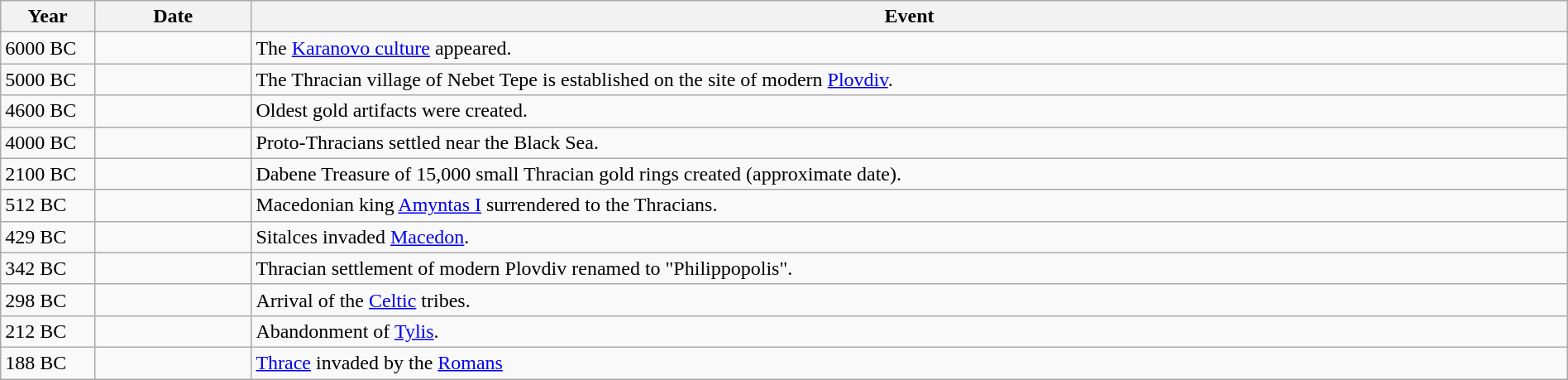<table class="wikitable" width="100%">
<tr>
<th style="width:6%">Year</th>
<th style="width:10%">Date</th>
<th>Event</th>
</tr>
<tr>
<td>6000 BC</td>
<td></td>
<td>The <a href='#'>Karanovo culture</a> appeared.</td>
</tr>
<tr>
<td>5000 BC</td>
<td></td>
<td>The Thracian village of Nebet Tepe is established on the site of modern <a href='#'>Plovdiv</a>.</td>
</tr>
<tr>
<td>4600 BC</td>
<td></td>
<td>Oldest gold artifacts were created.</td>
</tr>
<tr>
<td>4000 BC</td>
<td></td>
<td>Proto-Thracians settled near the Black Sea.</td>
</tr>
<tr>
<td>2100 BC</td>
<td></td>
<td>Dabene Treasure of 15,000 small Thracian gold rings created (approximate date).</td>
</tr>
<tr>
<td>512 BC</td>
<td></td>
<td>Macedonian king <a href='#'>Amyntas I</a> surrendered to the Thracians.</td>
</tr>
<tr>
<td>429 BC</td>
<td></td>
<td>Sitalces invaded <a href='#'>Macedon</a>.</td>
</tr>
<tr>
<td>342 BC</td>
<td></td>
<td>Thracian settlement of modern Plovdiv renamed to "Philippopolis".</td>
</tr>
<tr>
<td>298 BC</td>
<td></td>
<td>Arrival of the <a href='#'>Celtic</a> tribes.</td>
</tr>
<tr>
<td>212 BC</td>
<td></td>
<td>Abandonment of <a href='#'>Tylis</a>.</td>
</tr>
<tr>
<td>188 BC</td>
<td></td>
<td><a href='#'>Thrace</a> invaded by the <a href='#'>Romans</a></td>
</tr>
</table>
